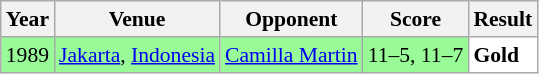<table class="sortable wikitable" style="font-size: 90%;">
<tr>
<th>Year</th>
<th>Venue</th>
<th>Opponent</th>
<th>Score</th>
<th>Result</th>
</tr>
<tr style="background:#98FB98">
<td align="center">1989</td>
<td align="left"><a href='#'>Jakarta</a>, <a href='#'>Indonesia</a></td>
<td align="left"> <a href='#'>Camilla Martin</a></td>
<td align="left">11–5, 11–7</td>
<td style="text-align:left; background:white"> <strong>Gold</strong></td>
</tr>
</table>
